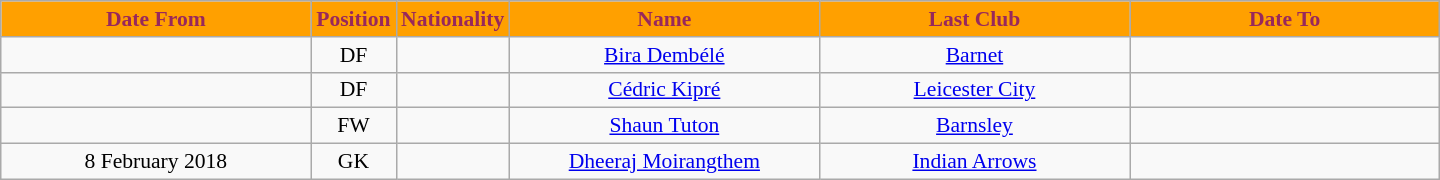<table class="wikitable"  style="text-align:center; font-size:90%; ">
<tr>
<th style="background:#ffa000; color:#98285c; width:200px;">Date From</th>
<th style="background:#ffa000; color:#98285c; width:50px;">Position</th>
<th style="background:#ffa000; color:#98285c; width:50px;">Nationality</th>
<th style="background:#ffa000; color:#98285c; width:200px;">Name</th>
<th style="background:#ffa000; color:#98285c; width:200px;">Last Club</th>
<th style="background:#ffa000; color:#98285c; width:200px;">Date To</th>
</tr>
<tr>
<td></td>
<td>DF</td>
<td></td>
<td><a href='#'>Bira Dembélé</a></td>
<td><a href='#'>Barnet</a></td>
<td></td>
</tr>
<tr>
<td></td>
<td>DF</td>
<td></td>
<td><a href='#'>Cédric Kipré</a></td>
<td><a href='#'>Leicester City</a></td>
<td></td>
</tr>
<tr>
<td></td>
<td>FW</td>
<td></td>
<td><a href='#'>Shaun Tuton</a></td>
<td><a href='#'>Barnsley</a></td>
<td></td>
</tr>
<tr>
<td>8 February 2018</td>
<td>GK</td>
<td></td>
<td><a href='#'>Dheeraj Moirangthem</a></td>
<td><a href='#'>Indian Arrows</a></td>
<td></td>
</tr>
</table>
